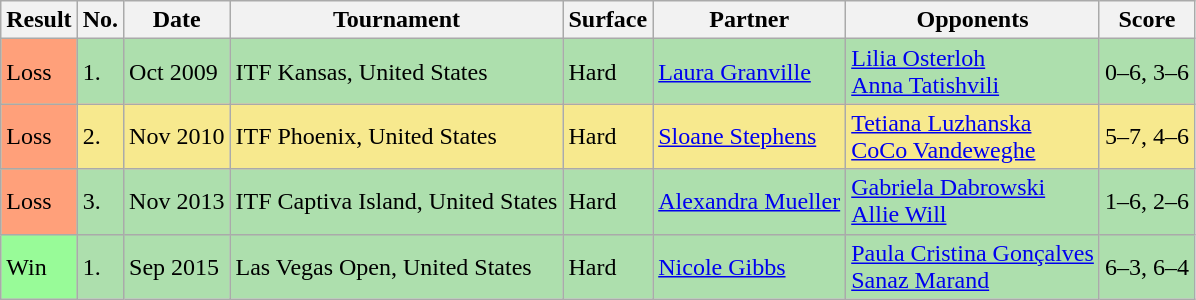<table class="sortable wikitable">
<tr>
<th>Result</th>
<th>No.</th>
<th>Date</th>
<th>Tournament</th>
<th>Surface</th>
<th>Partner</th>
<th>Opponents</th>
<th class="unsortable">Score</th>
</tr>
<tr style="background:#addfad;">
<td bgcolor=FFA07A>Loss</td>
<td>1.</td>
<td>Oct 2009</td>
<td>ITF Kansas, United States</td>
<td>Hard</td>
<td> <a href='#'>Laura Granville</a></td>
<td> <a href='#'>Lilia Osterloh</a> <br>  <a href='#'>Anna Tatishvili</a></td>
<td>0–6, 3–6</td>
</tr>
<tr style="background:#f7e98e;">
<td bgcolor=FFA07A>Loss</td>
<td>2.</td>
<td>Nov 2010</td>
<td>ITF Phoenix, United States</td>
<td>Hard</td>
<td> <a href='#'>Sloane Stephens</a></td>
<td> <a href='#'>Tetiana Luzhanska</a> <br>  <a href='#'>CoCo Vandeweghe</a></td>
<td>5–7, 4–6</td>
</tr>
<tr style="background:#addfad;">
<td bgcolor=FFA07A>Loss</td>
<td>3.</td>
<td>Nov 2013</td>
<td>ITF Captiva Island, United States</td>
<td>Hard</td>
<td> <a href='#'>Alexandra Mueller</a></td>
<td> <a href='#'>Gabriela Dabrowski</a> <br>  <a href='#'>Allie Will</a></td>
<td>1–6, 2–6</td>
</tr>
<tr style="background:#addfad;">
<td style="background:#98fb98;">Win</td>
<td>1.</td>
<td>Sep 2015</td>
<td>Las Vegas Open, United States</td>
<td>Hard</td>
<td> <a href='#'>Nicole Gibbs</a></td>
<td> <a href='#'>Paula Cristina Gonçalves</a> <br>  <a href='#'>Sanaz Marand</a></td>
<td>6–3, 6–4</td>
</tr>
</table>
